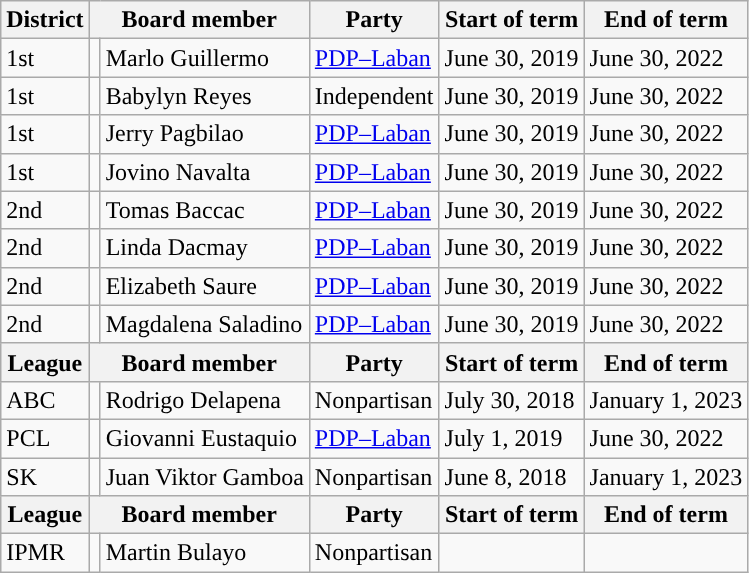<table class="wikitable">
<tr>
<th>District</th>
<th colspan="2">Board member</th>
<th>Party</th>
<th>Start of term</th>
<th>End of term</th>
</tr>
<tr>
<td>1st</td>
<td></td>
<td>Marlo Guillermo</td>
<td><a href='#'>PDP–Laban</a></td>
<td>June 30, 2019</td>
<td>June 30, 2022</td>
</tr>
<tr>
<td>1st</td>
<td></td>
<td>Babylyn Reyes</td>
<td>Independent</td>
<td>June 30, 2019</td>
<td>June 30, 2022</td>
</tr>
<tr>
<td>1st</td>
<td></td>
<td>Jerry Pagbilao</td>
<td><a href='#'>PDP–Laban</a></td>
<td>June 30, 2019</td>
<td>June 30, 2022</td>
</tr>
<tr>
<td>1st</td>
<td></td>
<td>Jovino Navalta</td>
<td><a href='#'>PDP–Laban</a></td>
<td>June 30, 2019</td>
<td>June 30, 2022</td>
</tr>
<tr>
<td>2nd</td>
<td></td>
<td>Tomas Baccac</td>
<td><a href='#'>PDP–Laban</a></td>
<td>June 30, 2019</td>
<td>June 30, 2022</td>
</tr>
<tr>
<td>2nd</td>
<td></td>
<td>Linda Dacmay</td>
<td><a href='#'>PDP–Laban</a></td>
<td>June 30, 2019</td>
<td>June 30, 2022</td>
</tr>
<tr>
<td>2nd</td>
<td></td>
<td>Elizabeth Saure</td>
<td><a href='#'>PDP–Laban</a></td>
<td>June 30, 2019</td>
<td>June 30, 2022</td>
</tr>
<tr>
<td>2nd</td>
<td></td>
<td>Magdalena Saladino</td>
<td><a href='#'>PDP–Laban</a></td>
<td>June 30, 2019</td>
<td>June 30, 2022</td>
</tr>
<tr>
<th>League</th>
<th colspan="2">Board member</th>
<th>Party</th>
<th>Start of term</th>
<th>End of term</th>
</tr>
<tr>
<td>ABC</td>
<td></td>
<td>Rodrigo Delapena</td>
<td>Nonpartisan</td>
<td>July 30, 2018</td>
<td>January 1, 2023</td>
</tr>
<tr>
<td>PCL</td>
<td></td>
<td>Giovanni Eustaquio</td>
<td><a href='#'>PDP–Laban</a></td>
<td>July 1, 2019</td>
<td>June 30, 2022</td>
</tr>
<tr>
<td>SK</td>
<td></td>
<td>Juan Viktor Gamboa</td>
<td>Nonpartisan</td>
<td>June 8, 2018</td>
<td>January 1, 2023</td>
</tr>
<tr>
<th>League</th>
<th colspan="2">Board member</th>
<th>Party</th>
<th>Start of term</th>
<th>End of term</th>
</tr>
<tr>
<td>IPMR</td>
<td></td>
<td>Martin Bulayo</td>
<td>Nonpartisan</td>
<td></td>
<td></td>
</tr>
</table>
